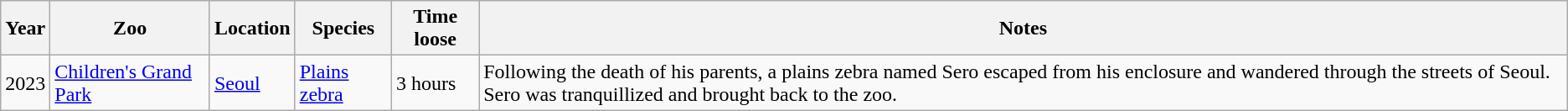<table class="wikitable sortable">
<tr>
<th data-sort-type="number">Year</th>
<th>Zoo</th>
<th>Location</th>
<th>Species</th>
<th>Time loose</th>
<th>Notes</th>
</tr>
<tr>
<td>2023</td>
<td><a href='#'>Children's Grand Park</a></td>
<td><a href='#'>Seoul</a></td>
<td><a href='#'>Plains zebra</a></td>
<td>3 hours</td>
<td>Following the death of his parents, a plains zebra named Sero escaped from his enclosure and wandered through the streets of Seoul. Sero was tranquillized and brought back to the zoo.</td>
</tr>
</table>
